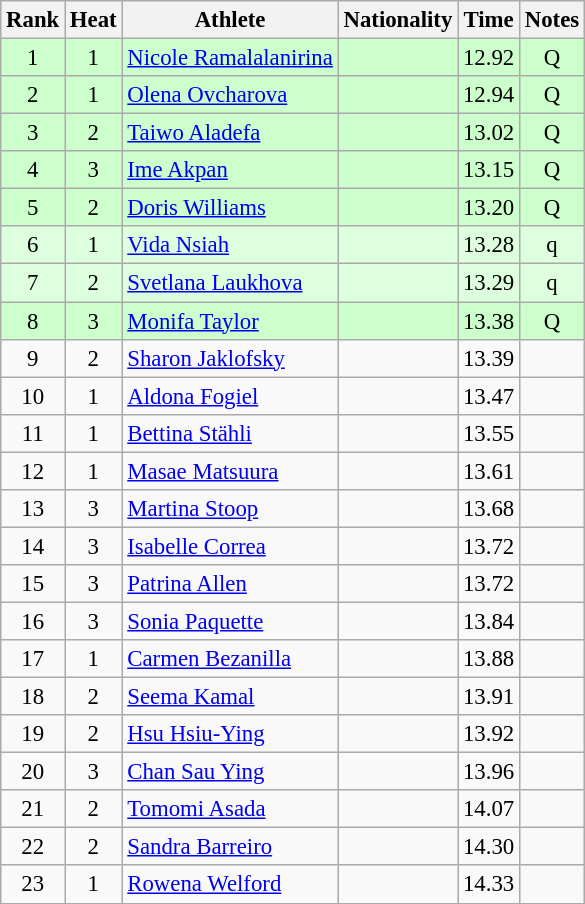<table class="wikitable sortable" style="text-align:center;font-size:95%">
<tr>
<th>Rank</th>
<th>Heat</th>
<th>Athlete</th>
<th>Nationality</th>
<th>Time</th>
<th>Notes</th>
</tr>
<tr bgcolor=ccffcc>
<td>1</td>
<td>1</td>
<td align="left"><a href='#'>Nicole Ramalalanirina</a></td>
<td align=left></td>
<td>12.92</td>
<td>Q</td>
</tr>
<tr bgcolor=ccffcc>
<td>2</td>
<td>1</td>
<td align="left"><a href='#'>Olena Ovcharova</a></td>
<td align=left></td>
<td>12.94</td>
<td>Q</td>
</tr>
<tr bgcolor=ccffcc>
<td>3</td>
<td>2</td>
<td align="left"><a href='#'>Taiwo Aladefa</a></td>
<td align=left></td>
<td>13.02</td>
<td>Q</td>
</tr>
<tr bgcolor=ccffcc>
<td>4</td>
<td>3</td>
<td align="left"><a href='#'>Ime Akpan</a></td>
<td align=left></td>
<td>13.15</td>
<td>Q</td>
</tr>
<tr bgcolor=ccffcc>
<td>5</td>
<td>2</td>
<td align="left"><a href='#'>Doris Williams</a></td>
<td align=left></td>
<td>13.20</td>
<td>Q</td>
</tr>
<tr bgcolor=ddffdd>
<td>6</td>
<td>1</td>
<td align="left"><a href='#'>Vida Nsiah</a></td>
<td align=left></td>
<td>13.28</td>
<td>q</td>
</tr>
<tr bgcolor=ddffdd>
<td>7</td>
<td>2</td>
<td align="left"><a href='#'>Svetlana Laukhova</a></td>
<td align=left></td>
<td>13.29</td>
<td>q</td>
</tr>
<tr bgcolor=ccffcc>
<td>8</td>
<td>3</td>
<td align="left"><a href='#'>Monifa Taylor</a></td>
<td align=left></td>
<td>13.38</td>
<td>Q</td>
</tr>
<tr>
<td>9</td>
<td>2</td>
<td align="left"><a href='#'>Sharon Jaklofsky</a></td>
<td align=left></td>
<td>13.39</td>
<td></td>
</tr>
<tr>
<td>10</td>
<td>1</td>
<td align="left"><a href='#'>Aldona Fogiel</a></td>
<td align=left></td>
<td>13.47</td>
<td></td>
</tr>
<tr>
<td>11</td>
<td>1</td>
<td align="left"><a href='#'>Bettina Stähli</a></td>
<td align=left></td>
<td>13.55</td>
<td></td>
</tr>
<tr>
<td>12</td>
<td>1</td>
<td align="left"><a href='#'>Masae Matsuura</a></td>
<td align=left></td>
<td>13.61</td>
<td></td>
</tr>
<tr>
<td>13</td>
<td>3</td>
<td align="left"><a href='#'>Martina Stoop</a></td>
<td align=left></td>
<td>13.68</td>
<td></td>
</tr>
<tr>
<td>14</td>
<td>3</td>
<td align="left"><a href='#'>Isabelle Correa</a></td>
<td align=left></td>
<td>13.72</td>
<td></td>
</tr>
<tr>
<td>15</td>
<td>3</td>
<td align="left"><a href='#'>Patrina Allen</a></td>
<td align=left></td>
<td>13.72</td>
<td></td>
</tr>
<tr>
<td>16</td>
<td>3</td>
<td align="left"><a href='#'>Sonia Paquette</a></td>
<td align=left></td>
<td>13.84</td>
<td></td>
</tr>
<tr>
<td>17</td>
<td>1</td>
<td align="left"><a href='#'>Carmen Bezanilla</a></td>
<td align=left></td>
<td>13.88</td>
<td></td>
</tr>
<tr>
<td>18</td>
<td>2</td>
<td align="left"><a href='#'>Seema Kamal</a></td>
<td align=left></td>
<td>13.91</td>
<td></td>
</tr>
<tr>
<td>19</td>
<td>2</td>
<td align="left"><a href='#'>Hsu Hsiu-Ying</a></td>
<td align=left></td>
<td>13.92</td>
<td></td>
</tr>
<tr>
<td>20</td>
<td>3</td>
<td align="left"><a href='#'>Chan Sau Ying</a></td>
<td align=left></td>
<td>13.96</td>
<td></td>
</tr>
<tr>
<td>21</td>
<td>2</td>
<td align="left"><a href='#'>Tomomi Asada</a></td>
<td align=left></td>
<td>14.07</td>
<td></td>
</tr>
<tr>
<td>22</td>
<td>2</td>
<td align="left"><a href='#'>Sandra Barreiro</a></td>
<td align=left></td>
<td>14.30</td>
<td></td>
</tr>
<tr>
<td>23</td>
<td>1</td>
<td align="left"><a href='#'>Rowena Welford</a></td>
<td align=left></td>
<td>14.33</td>
<td></td>
</tr>
</table>
